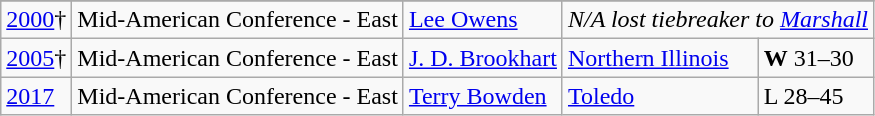<table class="wikitable">
<tr>
</tr>
<tr>
<td><a href='#'>2000</a>†</td>
<td>Mid-American Conference - East</td>
<td><a href='#'>Lee Owens</a></td>
<td colspan="2"><em>N/A lost tiebreaker to <a href='#'>Marshall</a></em></td>
</tr>
<tr>
<td><a href='#'>2005</a>†</td>
<td>Mid-American Conference - East</td>
<td><a href='#'>J. D. Brookhart</a></td>
<td><a href='#'>Northern Illinois</a></td>
<td><strong>W</strong> 31–30</td>
</tr>
<tr>
<td><a href='#'>2017</a></td>
<td>Mid-American Conference - East</td>
<td><a href='#'>Terry Bowden</a></td>
<td><a href='#'>Toledo</a></td>
<td>L 28–45</td>
</tr>
</table>
